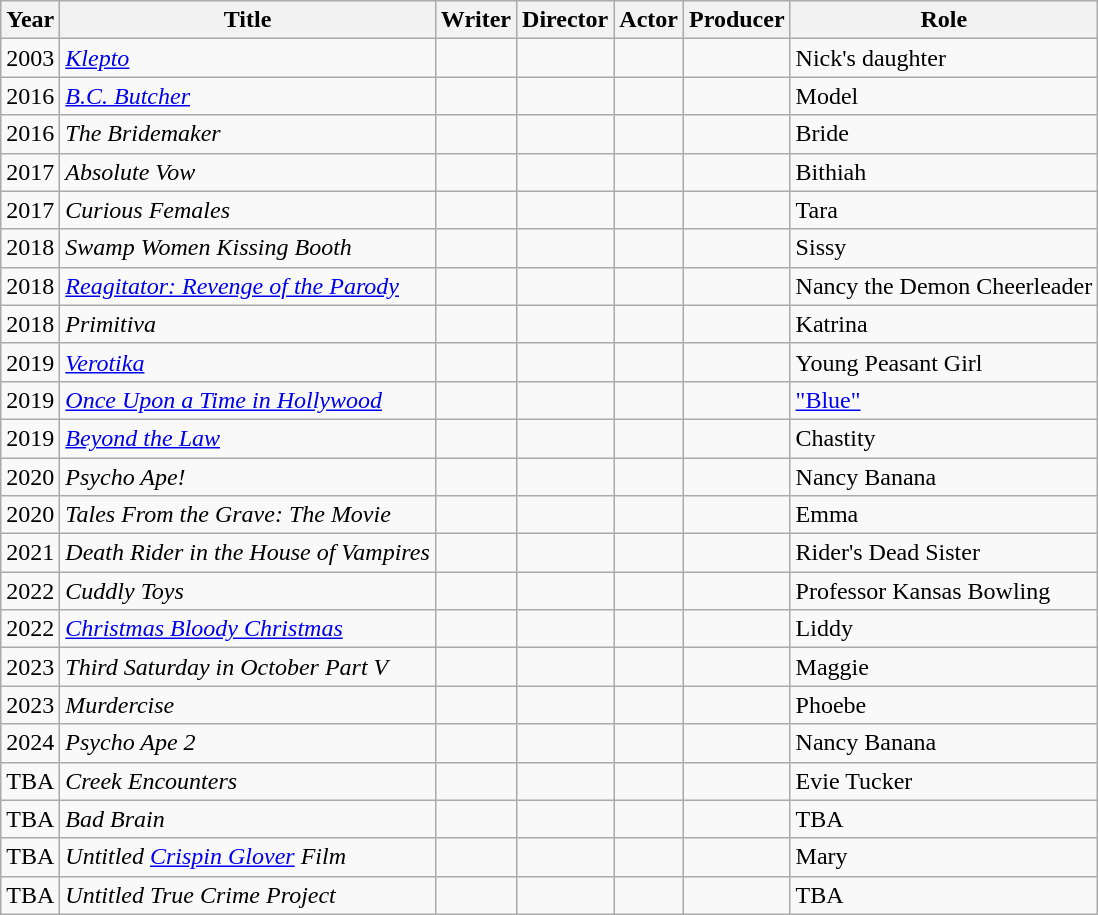<table class="wikitable">
<tr>
<th>Year</th>
<th>Title</th>
<th>Writer</th>
<th>Director</th>
<th>Actor</th>
<th>Producer</th>
<th>Role</th>
</tr>
<tr>
<td>2003</td>
<td><em><a href='#'>Klepto</a></em></td>
<td></td>
<td></td>
<td></td>
<td></td>
<td>Nick's daughter</td>
</tr>
<tr>
<td>2016</td>
<td><em><a href='#'>B.C. Butcher</a></em></td>
<td></td>
<td></td>
<td></td>
<td></td>
<td>Model</td>
</tr>
<tr>
<td>2016</td>
<td><em>The Bridemaker</em></td>
<td></td>
<td></td>
<td></td>
<td></td>
<td>Bride</td>
</tr>
<tr>
<td>2017</td>
<td><em>Absolute Vow</em></td>
<td></td>
<td></td>
<td></td>
<td></td>
<td>Bithiah</td>
</tr>
<tr>
<td>2017</td>
<td><em>Curious Females</em></td>
<td></td>
<td></td>
<td></td>
<td></td>
<td>Tara</td>
</tr>
<tr>
<td>2018</td>
<td><em>Swamp Women Kissing Booth</em></td>
<td></td>
<td></td>
<td></td>
<td></td>
<td>Sissy</td>
</tr>
<tr>
<td>2018</td>
<td><em><a href='#'>Reagitator: Revenge of the Parody</a></em></td>
<td></td>
<td></td>
<td></td>
<td></td>
<td>Nancy the Demon Cheerleader</td>
</tr>
<tr>
<td>2018</td>
<td><em>Primitiva</em></td>
<td></td>
<td></td>
<td></td>
<td></td>
<td>Katrina</td>
</tr>
<tr>
<td>2019</td>
<td><em><a href='#'>Verotika</a></em></td>
<td></td>
<td></td>
<td></td>
<td></td>
<td>Young Peasant Girl</td>
</tr>
<tr>
<td>2019</td>
<td><em><a href='#'>Once Upon a Time in Hollywood</a></em></td>
<td></td>
<td></td>
<td></td>
<td></td>
<td><a href='#'>"Blue"</a></td>
</tr>
<tr>
<td>2019</td>
<td><em><a href='#'>Beyond the Law</a></em></td>
<td></td>
<td></td>
<td></td>
<td></td>
<td>Chastity</td>
</tr>
<tr>
<td>2020</td>
<td><em>Psycho Ape!</em></td>
<td></td>
<td></td>
<td></td>
<td></td>
<td>Nancy Banana</td>
</tr>
<tr>
<td>2020</td>
<td><em>Tales From the Grave: The Movie</em></td>
<td></td>
<td></td>
<td></td>
<td></td>
<td>Emma</td>
</tr>
<tr>
<td>2021</td>
<td><em>Death Rider in the House of Vampires</em></td>
<td></td>
<td></td>
<td></td>
<td></td>
<td>Rider's Dead Sister</td>
</tr>
<tr>
<td>2022</td>
<td><em>Cuddly Toys</em></td>
<td></td>
<td></td>
<td></td>
<td></td>
<td>Professor Kansas Bowling</td>
</tr>
<tr>
<td>2022</td>
<td><em><a href='#'>Christmas Bloody Christmas</a></em></td>
<td></td>
<td></td>
<td></td>
<td></td>
<td>Liddy</td>
</tr>
<tr>
<td>2023</td>
<td><em>Third Saturday in October Part V</em></td>
<td></td>
<td></td>
<td></td>
<td></td>
<td>Maggie</td>
</tr>
<tr>
<td>2023</td>
<td><em>Murdercise</em></td>
<td></td>
<td></td>
<td></td>
<td></td>
<td>Phoebe</td>
</tr>
<tr>
<td>2024</td>
<td><em>Psycho Ape 2</em></td>
<td></td>
<td></td>
<td></td>
<td></td>
<td>Nancy Banana</td>
</tr>
<tr>
<td>TBA</td>
<td><em>Creek Encounters</em></td>
<td></td>
<td></td>
<td></td>
<td></td>
<td>Evie Tucker</td>
</tr>
<tr>
<td>TBA</td>
<td><em>Bad Brain</em></td>
<td></td>
<td></td>
<td></td>
<td></td>
<td>TBA</td>
</tr>
<tr>
<td>TBA</td>
<td><em>Untitled <a href='#'>Crispin Glover</a> Film</em></td>
<td></td>
<td></td>
<td></td>
<td></td>
<td>Mary</td>
</tr>
<tr>
<td>TBA</td>
<td><em>Untitled True Crime Project</em></td>
<td></td>
<td></td>
<td></td>
<td></td>
<td>TBA</td>
</tr>
</table>
